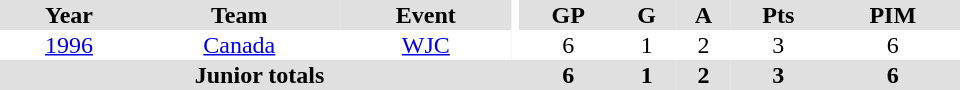<table border="0" cellpadding="1" cellspacing="0" ID="Table3" style="text-align:center; width:40em">
<tr bgcolor="#e0e0e0">
<th>Year</th>
<th>Team</th>
<th>Event</th>
<th rowspan="102" bgcolor="#ffffff"></th>
<th>GP</th>
<th>G</th>
<th>A</th>
<th>Pts</th>
<th>PIM</th>
</tr>
<tr>
<td><a href='#'>1996</a></td>
<td><a href='#'>Canada</a></td>
<td><a href='#'>WJC</a></td>
<td>6</td>
<td>1</td>
<td>2</td>
<td>3</td>
<td>6</td>
</tr>
<tr bgcolor="#e0e0e0">
<th colspan="4">Junior totals</th>
<th>6</th>
<th>1</th>
<th>2</th>
<th>3</th>
<th>6</th>
</tr>
</table>
